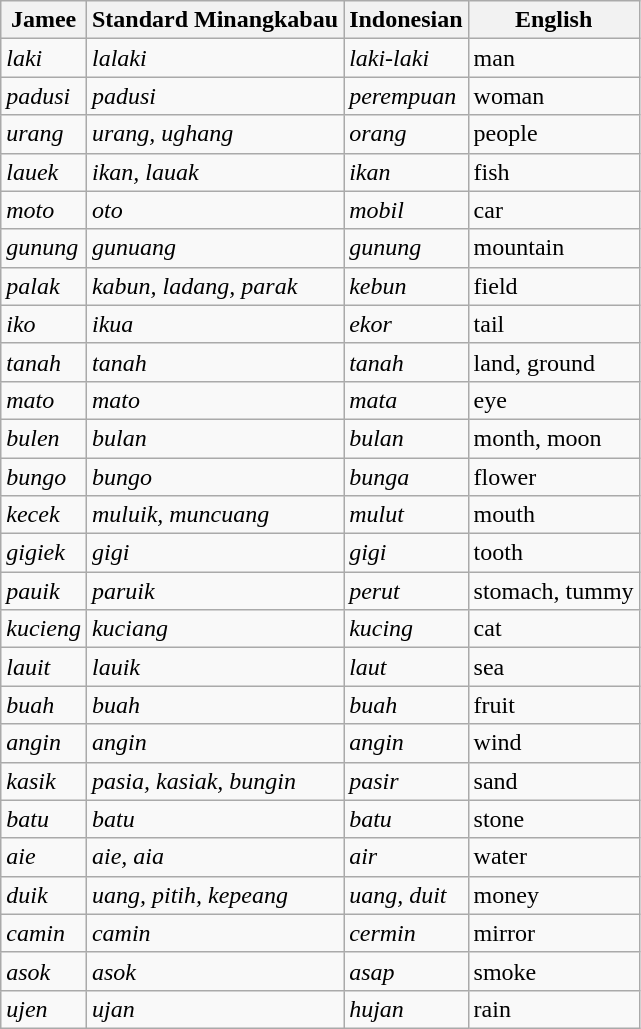<table class="wikitable">
<tr>
<th>Jamee</th>
<th>Standard Minangkabau</th>
<th>Indonesian</th>
<th>English</th>
</tr>
<tr>
<td><em>laki</em></td>
<td><em>lalaki</em></td>
<td><em>laki-laki</em></td>
<td>man</td>
</tr>
<tr>
<td><em>padusi</em></td>
<td><em>padusi</em></td>
<td><em>perempuan</em></td>
<td>woman</td>
</tr>
<tr>
<td><em>urang</em></td>
<td><em>urang, ughang</em></td>
<td><em>orang</em></td>
<td>people</td>
</tr>
<tr>
<td><em>lauek</em></td>
<td><em>ikan, lauak</em></td>
<td><em>ikan</em></td>
<td>fish</td>
</tr>
<tr>
<td><em>moto</em></td>
<td><em>oto</em></td>
<td><em>mobil</em></td>
<td>car</td>
</tr>
<tr>
<td><em>gunung</em></td>
<td><em>gunuang</em></td>
<td><em>gunung</em></td>
<td>mountain</td>
</tr>
<tr>
<td><em>palak</em></td>
<td><em>kabun, ladang, parak</em></td>
<td><em>kebun</em></td>
<td>field</td>
</tr>
<tr>
<td><em>iko</em></td>
<td><em>ikua</em></td>
<td><em>ekor</em></td>
<td>tail</td>
</tr>
<tr>
<td><em>tanah</em></td>
<td><em>tanah</em></td>
<td><em>tanah</em></td>
<td>land, ground</td>
</tr>
<tr>
<td><em>mato</em></td>
<td><em>mato</em></td>
<td><em>mata</em></td>
<td>eye</td>
</tr>
<tr>
<td><em>bulen</em></td>
<td><em>bulan</em></td>
<td><em>bulan</em></td>
<td>month, moon</td>
</tr>
<tr>
<td><em>bungo</em></td>
<td><em>bungo</em></td>
<td><em>bunga</em></td>
<td>flower</td>
</tr>
<tr>
<td><em>kecek</em></td>
<td><em>muluik, muncuang</em></td>
<td><em>mulut</em></td>
<td>mouth</td>
</tr>
<tr>
<td><em>gigiek</em></td>
<td><em>gigi</em></td>
<td><em>gigi</em></td>
<td>tooth</td>
</tr>
<tr>
<td><em>pauik</em></td>
<td><em>paruik</em></td>
<td><em>perut</em></td>
<td>stomach, tummy</td>
</tr>
<tr>
<td><em>kucieng</em></td>
<td><em>kuciang</em></td>
<td><em>kucing</em></td>
<td>cat</td>
</tr>
<tr>
<td><em>lauit</em></td>
<td><em>lauik</em></td>
<td><em>laut</em></td>
<td>sea</td>
</tr>
<tr>
<td><em>buah</em></td>
<td><em>buah</em></td>
<td><em>buah</em></td>
<td>fruit</td>
</tr>
<tr>
<td><em>angin</em></td>
<td><em>angin</em></td>
<td><em>angin</em></td>
<td>wind</td>
</tr>
<tr>
<td><em>kasik</em></td>
<td><em>pasia, kasiak, bungin</em></td>
<td><em>pasir</em></td>
<td>sand</td>
</tr>
<tr>
<td><em>batu</em></td>
<td><em>batu</em></td>
<td><em>batu</em></td>
<td>stone</td>
</tr>
<tr>
<td><em>aie</em></td>
<td><em>aie, aia</em></td>
<td><em>air</em></td>
<td>water</td>
</tr>
<tr>
<td><em>duik</em></td>
<td><em>uang, pitih, kepeang</em></td>
<td><em>uang, duit</em></td>
<td>money</td>
</tr>
<tr>
<td><em>camin</em></td>
<td><em>camin</em></td>
<td><em>cermin</em></td>
<td>mirror</td>
</tr>
<tr>
<td><em>asok</em></td>
<td><em>asok</em></td>
<td><em>asap</em></td>
<td>smoke</td>
</tr>
<tr>
<td><em>ujen</em></td>
<td><em>ujan</em></td>
<td><em>hujan</em></td>
<td>rain</td>
</tr>
</table>
